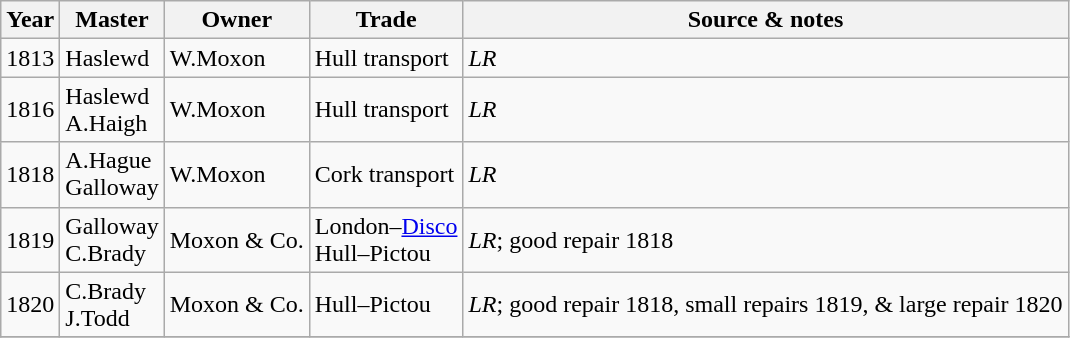<table class=" wikitable">
<tr>
<th>Year</th>
<th>Master</th>
<th>Owner</th>
<th>Trade</th>
<th>Source & notes</th>
</tr>
<tr>
<td>1813</td>
<td>Haslewd</td>
<td>W.Moxon</td>
<td>Hull transport</td>
<td><em>LR</em></td>
</tr>
<tr>
<td>1816</td>
<td>Haslewd<br>A.Haigh</td>
<td>W.Moxon</td>
<td>Hull transport</td>
<td><em>LR</em></td>
</tr>
<tr>
<td>1818</td>
<td>A.Hague<br>Galloway</td>
<td>W.Moxon</td>
<td>Cork transport</td>
<td><em>LR</em></td>
</tr>
<tr>
<td>1819</td>
<td>Galloway<br>C.Brady</td>
<td>Moxon & Co.</td>
<td>London–<a href='#'>Disco</a><br>Hull–Pictou</td>
<td><em>LR</em>; good repair 1818</td>
</tr>
<tr>
<td>1820</td>
<td>C.Brady<br>J.Todd</td>
<td>Moxon & Co.</td>
<td>Hull–Pictou</td>
<td><em>LR</em>; good repair 1818, small repairs 1819, & large repair 1820</td>
</tr>
<tr>
</tr>
</table>
